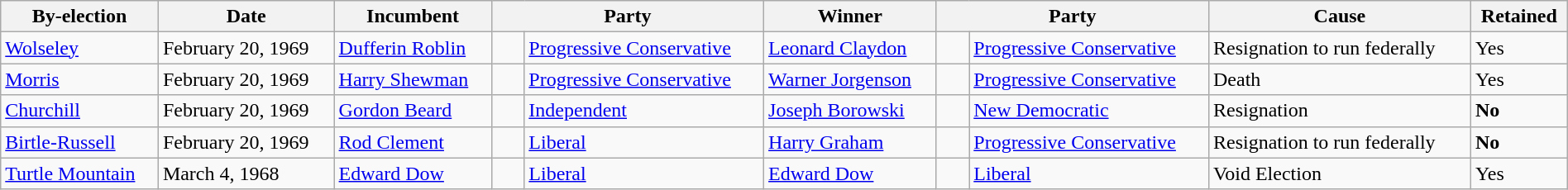<table class="wikitable" style="width:100%">
<tr>
<th>By-election</th>
<th>Date</th>
<th>Incumbent</th>
<th colspan="2">Party</th>
<th>Winner</th>
<th colspan="2">Party</th>
<th>Cause</th>
<th>Retained</th>
</tr>
<tr>
<td><a href='#'>Wolseley</a></td>
<td>February 20, 1969</td>
<td><a href='#'>Dufferin Roblin</a></td>
<td>    </td>
<td><a href='#'>Progressive Conservative</a></td>
<td><a href='#'>Leonard Claydon</a></td>
<td>    </td>
<td><a href='#'>Progressive Conservative</a></td>
<td>Resignation to run federally</td>
<td>Yes</td>
</tr>
<tr>
<td><a href='#'>Morris</a></td>
<td>February 20, 1969</td>
<td><a href='#'>Harry Shewman</a></td>
<td>    </td>
<td><a href='#'>Progressive Conservative</a></td>
<td><a href='#'>Warner Jorgenson</a></td>
<td>    </td>
<td><a href='#'>Progressive Conservative</a></td>
<td>Death</td>
<td>Yes</td>
</tr>
<tr>
<td><a href='#'>Churchill</a></td>
<td>February 20, 1969</td>
<td><a href='#'>Gordon Beard</a></td>
<td>    </td>
<td><a href='#'>Independent</a></td>
<td><a href='#'>Joseph Borowski</a></td>
<td>    </td>
<td><a href='#'>New Democratic</a></td>
<td>Resignation</td>
<td><strong>No</strong></td>
</tr>
<tr>
<td><a href='#'>Birtle-Russell</a></td>
<td>February 20, 1969</td>
<td><a href='#'>Rod Clement</a></td>
<td>    </td>
<td><a href='#'>Liberal</a></td>
<td><a href='#'>Harry Graham</a></td>
<td>    </td>
<td><a href='#'>Progressive Conservative</a></td>
<td>Resignation to run federally</td>
<td><strong>No</strong></td>
</tr>
<tr>
<td><a href='#'>Turtle Mountain</a></td>
<td>March 4, 1968</td>
<td><a href='#'>Edward Dow</a></td>
<td>    </td>
<td><a href='#'>Liberal</a></td>
<td><a href='#'>Edward Dow</a></td>
<td>    </td>
<td><a href='#'>Liberal</a></td>
<td>Void Election</td>
<td>Yes</td>
</tr>
</table>
